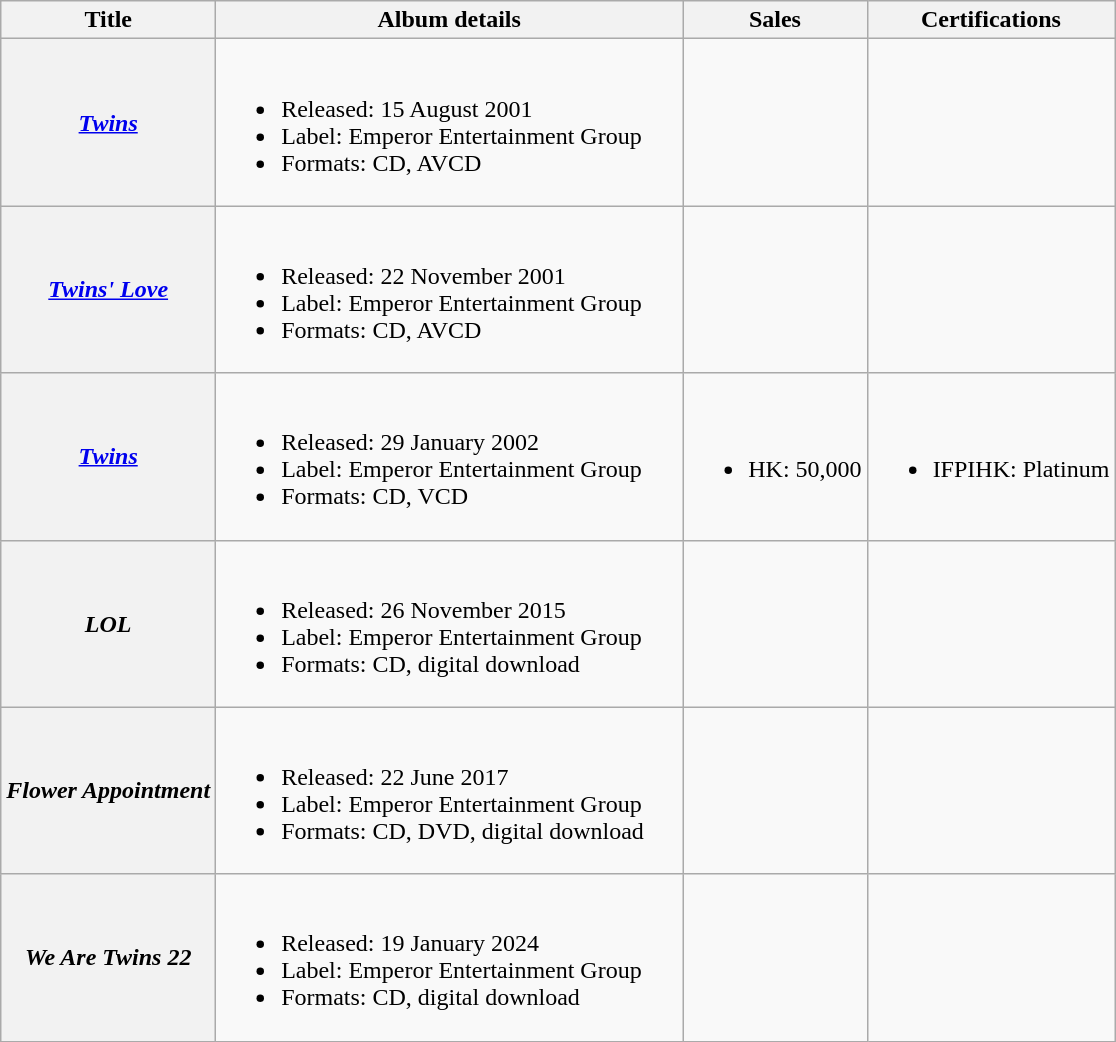<table class="wikitable plainrowheaders">
<tr>
<th>Title</th>
<th style="width:19em;">Album details</th>
<th>Sales</th>
<th>Certifications</th>
</tr>
<tr>
<th scope="row"><a href='#'><em>Twins</em></a></th>
<td><br><ul><li>Released: 15 August 2001</li><li>Label: Emperor Entertainment Group</li><li>Formats: CD, AVCD</li></ul></td>
<td></td>
<td></td>
</tr>
<tr>
<th scope="row"><em><a href='#'>Twins' Love</a></em></th>
<td><br><ul><li>Released: 22 November 2001</li><li>Label: Emperor Entertainment Group</li><li>Formats: CD, AVCD</li></ul></td>
<td></td>
<td></td>
</tr>
<tr>
<th scope="row"><a href='#'><em>Twins</em></a></th>
<td><br><ul><li>Released: 29 January 2002</li><li>Label: Emperor Entertainment Group</li><li>Formats: CD, VCD</li></ul></td>
<td><br><ul><li>HK: 50,000</li></ul></td>
<td><br><ul><li>IFPIHK: Platinum</li></ul></td>
</tr>
<tr>
<th scope="row"><em>LOL</em></th>
<td><br><ul><li>Released: 26 November 2015</li><li>Label: Emperor Entertainment Group</li><li>Formats: CD, digital download</li></ul></td>
<td></td>
<td></td>
</tr>
<tr>
<th scope="row"><em>Flower Appointment</em></th>
<td><br><ul><li>Released: 22 June 2017</li><li>Label: Emperor Entertainment Group</li><li>Formats: CD, DVD, digital download</li></ul></td>
<td></td>
<td></td>
</tr>
<tr>
<th scope="row"><em>We Are Twins 22</em></th>
<td><br><ul><li>Released: 19 January 2024</li><li>Label: Emperor Entertainment Group</li><li>Formats: CD, digital download</li></ul></td>
<td></td>
<td></td>
</tr>
</table>
